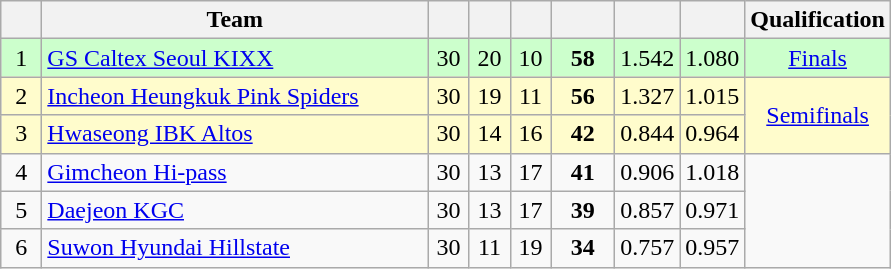<table class="wikitable" style="text-align:center;">
<tr>
<th width=20></th>
<th width=250>Team</th>
<th width=20></th>
<th width=20></th>
<th width=20></th>
<th width=35></th>
<th width=35></th>
<th width=35></th>
<th width=50>Qualification</th>
</tr>
<tr bgcolor=#ccffcc>
<td>1</td>
<td align=left><a href='#'>GS Caltex Seoul KIXX</a></td>
<td>30</td>
<td>20</td>
<td>10</td>
<td><strong>58</strong></td>
<td>1.542</td>
<td>1.080</td>
<td><a href='#'>Finals</a></td>
</tr>
<tr bgcolor=#fffccc>
<td>2</td>
<td align=left><a href='#'>Incheon Heungkuk Pink Spiders</a></td>
<td>30</td>
<td>19</td>
<td>11</td>
<td><strong>56</strong></td>
<td>1.327</td>
<td>1.015</td>
<td rowspan="2"><a href='#'>Semifinals</a></td>
</tr>
<tr bgcolor=#fffccc>
<td>3</td>
<td align=left><a href='#'>Hwaseong IBK Altos</a></td>
<td>30</td>
<td>14</td>
<td>16</td>
<td><strong>42</strong></td>
<td>0.844</td>
<td>0.964</td>
</tr>
<tr>
<td>4</td>
<td align=left><a href='#'>Gimcheon Hi-pass</a></td>
<td>30</td>
<td>13</td>
<td>17</td>
<td><strong>41</strong></td>
<td>0.906</td>
<td>1.018</td>
<td rowspan="3"></td>
</tr>
<tr>
<td>5</td>
<td align=left><a href='#'>Daejeon KGC</a></td>
<td>30</td>
<td>13</td>
<td>17</td>
<td><strong>39</strong></td>
<td>0.857</td>
<td>0.971</td>
</tr>
<tr>
<td>6</td>
<td align=left><a href='#'> Suwon Hyundai Hillstate</a></td>
<td>30</td>
<td>11</td>
<td>19</td>
<td><strong>34</strong></td>
<td>0.757</td>
<td>0.957</td>
</tr>
</table>
